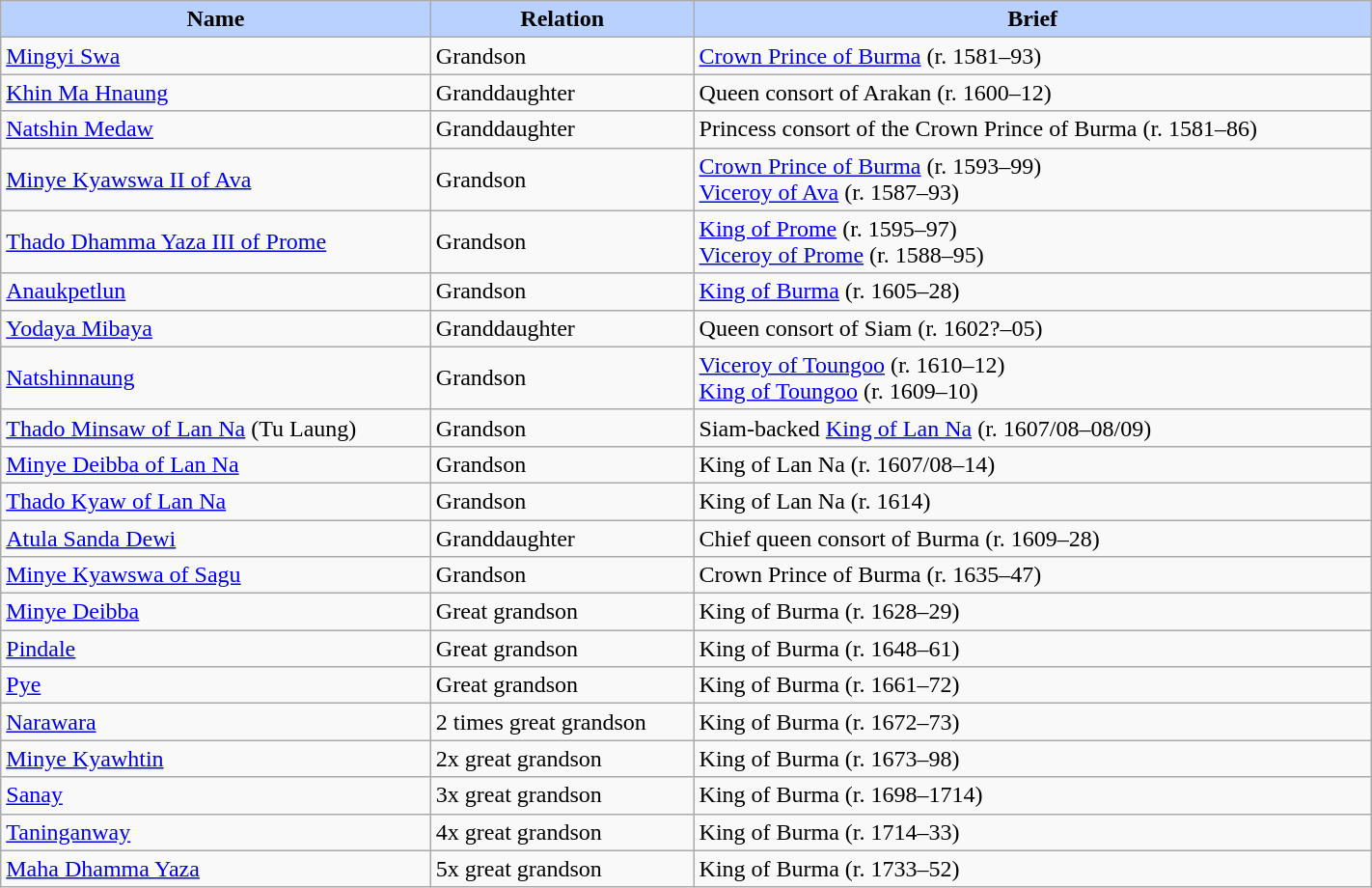<table width=75% class="wikitable">
<tr>
<th style="background-color:#B9D1FF">Name</th>
<th style="background-color:#B9D1FF">Relation</th>
<th style="background-color:#B9D1FF">Brief</th>
</tr>
<tr>
<td><a href='#'>Mingyi Swa</a></td>
<td>Grandson</td>
<td><a href='#'>Crown Prince of Burma</a> (r. 1581–93)</td>
</tr>
<tr>
<td><a href='#'>Khin Ma Hnaung</a></td>
<td>Granddaughter</td>
<td>Queen consort of Arakan (r. 1600–12)</td>
</tr>
<tr>
<td><a href='#'>Natshin Medaw</a></td>
<td>Granddaughter</td>
<td>Princess consort of the Crown Prince of Burma (r. 1581–86)</td>
</tr>
<tr>
<td><a href='#'>Minye Kyawswa II of Ava</a></td>
<td>Grandson</td>
<td><a href='#'>Crown Prince of Burma</a> (r. 1593–99) <br> <a href='#'>Viceroy of Ava</a> (r. 1587–93)</td>
</tr>
<tr>
<td><a href='#'>Thado Dhamma Yaza III of Prome</a></td>
<td>Grandson</td>
<td><a href='#'>King of Prome</a> (r. 1595–97) <br> <a href='#'>Viceroy of Prome</a> (r. 1588–95)</td>
</tr>
<tr>
<td><a href='#'>Anaukpetlun</a></td>
<td>Grandson</td>
<td><a href='#'>King of Burma</a> (r. 1605–28)</td>
</tr>
<tr>
<td><a href='#'>Yodaya Mibaya</a></td>
<td>Granddaughter</td>
<td>Queen consort of Siam (r. 1602?–05)</td>
</tr>
<tr>
<td><a href='#'>Natshinnaung</a></td>
<td>Grandson</td>
<td><a href='#'>Viceroy of Toungoo</a> (r. 1610–12) <br> <a href='#'>King of Toungoo</a> (r. 1609–10)</td>
</tr>
<tr>
<td><a href='#'>Thado Minsaw of Lan Na</a> (Tu Laung)</td>
<td>Grandson</td>
<td>Siam-backed <a href='#'>King of Lan Na</a> (r. 1607/08–08/09)</td>
</tr>
<tr>
<td><a href='#'>Minye Deibba of Lan Na</a></td>
<td>Grandson</td>
<td>King of Lan Na (r. 1607/08–14)</td>
</tr>
<tr>
<td><a href='#'>Thado Kyaw of Lan Na</a></td>
<td>Grandson</td>
<td>King of Lan Na (r. 1614)</td>
</tr>
<tr>
<td><a href='#'>Atula Sanda Dewi</a></td>
<td>Granddaughter</td>
<td>Chief queen consort of Burma (r. 1609–28)</td>
</tr>
<tr>
<td><a href='#'>Minye Kyawswa of Sagu</a></td>
<td>Grandson</td>
<td>Crown Prince of Burma (r. 1635–47)</td>
</tr>
<tr>
<td><a href='#'>Minye Deibba</a></td>
<td>Great grandson</td>
<td>King of Burma (r. 1628–29)</td>
</tr>
<tr>
<td><a href='#'>Pindale</a></td>
<td>Great grandson</td>
<td>King of Burma (r. 1648–61)</td>
</tr>
<tr>
<td><a href='#'>Pye</a></td>
<td>Great grandson</td>
<td>King of Burma (r. 1661–72)</td>
</tr>
<tr>
<td><a href='#'>Narawara</a></td>
<td>2 times great grandson</td>
<td>King of Burma (r. 1672–73)</td>
</tr>
<tr>
<td><a href='#'>Minye Kyawhtin</a></td>
<td>2x great grandson</td>
<td>King of Burma (r. 1673–98)</td>
</tr>
<tr>
<td><a href='#'>Sanay</a></td>
<td>3x great grandson</td>
<td>King of Burma (r. 1698–1714)</td>
</tr>
<tr>
<td><a href='#'>Taninganway</a></td>
<td>4x great grandson</td>
<td>King of Burma (r. 1714–33)</td>
</tr>
<tr>
<td><a href='#'>Maha Dhamma Yaza</a></td>
<td>5x great grandson</td>
<td>King of Burma (r. 1733–52)</td>
</tr>
</table>
